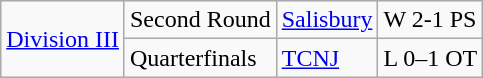<table class="wikitable">
<tr>
<td rowspan="2"><a href='#'>Division III</a></td>
<td>Second Round</td>
<td><a href='#'>Salisbury</a></td>
<td>W 2-1 PS</td>
</tr>
<tr>
<td>Quarterfinals</td>
<td><a href='#'>TCNJ</a></td>
<td>L 0–1 OT</td>
</tr>
</table>
